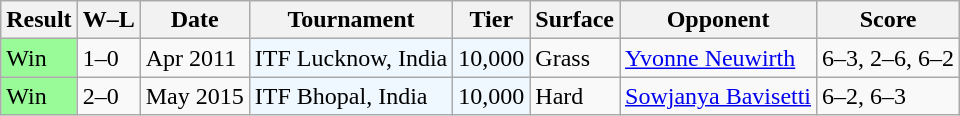<table class="wikitable sortable">
<tr>
<th>Result</th>
<th class=unsortable>W–L</th>
<th>Date</th>
<th>Tournament</th>
<th>Tier</th>
<th>Surface</th>
<th>Opponent</th>
<th class=unsortable>Score</th>
</tr>
<tr>
<td style="background:#98fb98;">Win</td>
<td>1–0</td>
<td>Apr 2011</td>
<td style="background:#f0f8ff;">ITF Lucknow, India</td>
<td style="background:#f0f8ff;">10,000</td>
<td>Grass</td>
<td> <a href='#'>Yvonne Neuwirth</a></td>
<td>6–3, 2–6, 6–2</td>
</tr>
<tr>
<td style="background:#98fb98;">Win</td>
<td>2–0</td>
<td>May 2015</td>
<td style="background:#f0f8ff;">ITF Bhopal, India</td>
<td style="background:#f0f8ff;">10,000</td>
<td>Hard</td>
<td> <a href='#'>Sowjanya Bavisetti</a></td>
<td>6–2, 6–3</td>
</tr>
</table>
